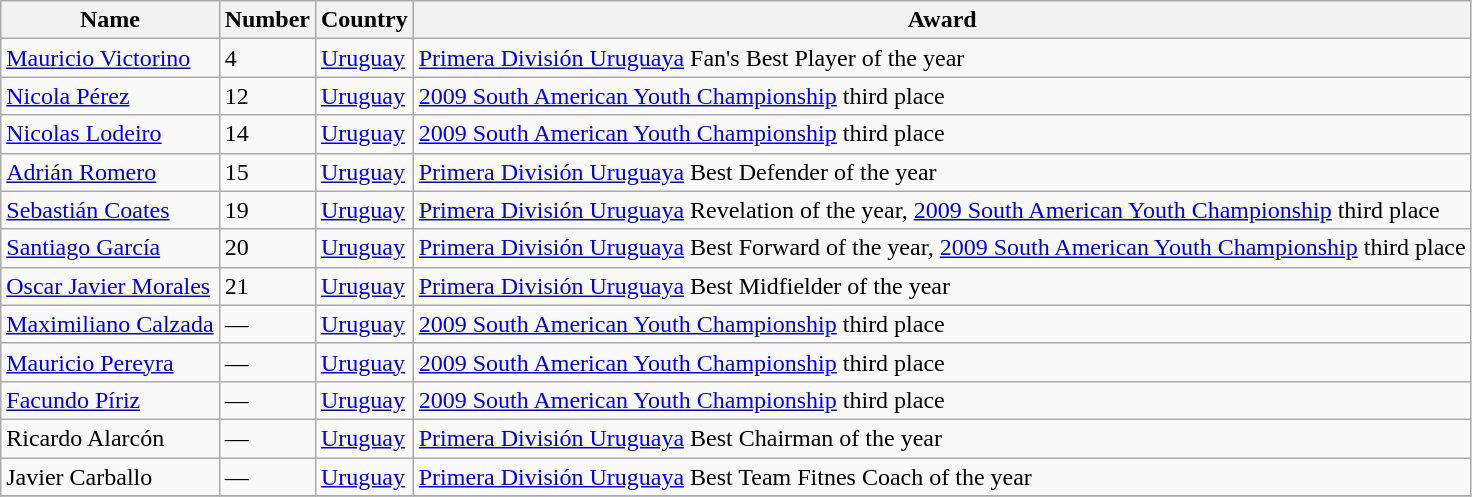<table class="wikitable" border="1">
<tr>
<th>Name</th>
<th>Number</th>
<th>Country</th>
<th>Award</th>
</tr>
<tr>
<td><a href='#'>Mauricio Victorino</a></td>
<td>4</td>
<td> <a href='#'>Uruguay</a></td>
<td><a href='#'>Primera División Uruguaya</a> Fan's Best Player of the year</td>
</tr>
<tr>
<td><a href='#'>Nicola Pérez</a></td>
<td>12</td>
<td> <a href='#'>Uruguay</a></td>
<td><a href='#'>2009 South American Youth Championship</a> third place</td>
</tr>
<tr>
<td><a href='#'>Nicolas Lodeiro</a></td>
<td>14</td>
<td> <a href='#'>Uruguay</a></td>
<td><a href='#'>2009 South American Youth Championship</a> third place</td>
</tr>
<tr>
<td><a href='#'>Adrián Romero</a></td>
<td>15</td>
<td> <a href='#'>Uruguay</a></td>
<td><a href='#'>Primera División Uruguaya</a> Best Defender of the year</td>
</tr>
<tr>
<td><a href='#'>Sebastián Coates</a></td>
<td>19</td>
<td> <a href='#'>Uruguay</a></td>
<td><a href='#'>Primera División Uruguaya</a> Revelation of the year, <a href='#'>2009 South American Youth Championship</a> third place</td>
</tr>
<tr>
<td><a href='#'>Santiago García</a></td>
<td>20</td>
<td> <a href='#'>Uruguay</a></td>
<td><a href='#'>Primera División Uruguaya</a> Best Forward of the year, <a href='#'>2009 South American Youth Championship</a> third place</td>
</tr>
<tr>
<td><a href='#'>Oscar Javier Morales</a></td>
<td>21</td>
<td> <a href='#'>Uruguay</a></td>
<td><a href='#'>Primera División Uruguaya</a> Best Midfielder of the year</td>
</tr>
<tr>
<td><a href='#'>Maximiliano Calzada</a></td>
<td>—</td>
<td> <a href='#'>Uruguay</a></td>
<td><a href='#'>2009 South American Youth Championship</a> third place</td>
</tr>
<tr>
<td><a href='#'>Mauricio Pereyra</a></td>
<td>—</td>
<td> <a href='#'>Uruguay</a></td>
<td><a href='#'>2009 South American Youth Championship</a> third place</td>
</tr>
<tr>
<td><a href='#'>Facundo Píriz</a></td>
<td>—</td>
<td> <a href='#'>Uruguay</a></td>
<td><a href='#'>2009 South American Youth Championship</a> third place</td>
</tr>
<tr>
<td>Ricardo Alarcón</td>
<td>—</td>
<td> <a href='#'>Uruguay</a></td>
<td><a href='#'>Primera División Uruguaya</a> Best Chairman of the year</td>
</tr>
<tr>
<td>Javier Carballo</td>
<td>—</td>
<td> <a href='#'>Uruguay</a></td>
<td><a href='#'>Primera División Uruguaya</a> Best Team Fitnes Coach of the year</td>
</tr>
<tr>
</tr>
</table>
